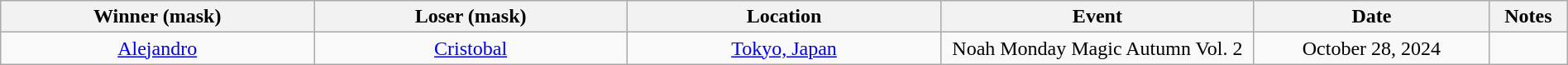<table class="wikitable sortable" width=100%  style="text-align: center">
<tr>
<th width=20% scope="col">Winner (mask)</th>
<th width=20% scope="col">Loser (mask)</th>
<th width=20% scope="col">Location</th>
<th width=20% scope="col">Event</th>
<th width=15% scope="col">Date</th>
<th class="unsortable" width=5% scope="col">Notes</th>
</tr>
<tr>
<td><a href='#'>Alejandro</a></td>
<td><a href='#'>Cristobal</a></td>
<td><a href='#'>Tokyo, Japan</a></td>
<td>Noah Monday Magic Autumn Vol. 2</td>
<td>October 28, 2024</td>
<td></td>
</tr>
</table>
